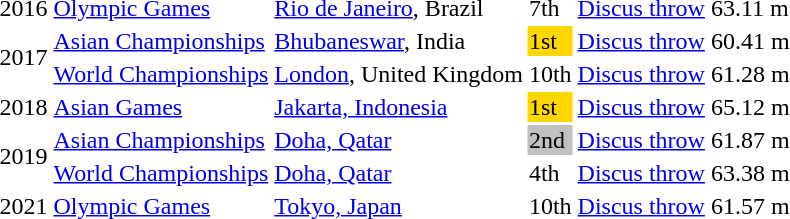<table>
<tr>
<td>2016</td>
<td><a href='#'>Olympic Games</a></td>
<td><a href='#'>Rio de Janeiro</a>, Brazil</td>
<td>7th</td>
<td><a href='#'>Discus throw</a></td>
<td>63.11 m</td>
</tr>
<tr>
<td rowspan=2>2017</td>
<td><a href='#'>Asian Championships</a></td>
<td><a href='#'>Bhubaneswar</a>, India</td>
<td bgcolor=gold>1st</td>
<td><a href='#'>Discus throw</a></td>
<td>60.41 m</td>
</tr>
<tr>
<td><a href='#'>World Championships</a></td>
<td><a href='#'>London</a>, United Kingdom</td>
<td>10th</td>
<td><a href='#'>Discus throw</a></td>
<td>61.28 m</td>
</tr>
<tr>
<td>2018</td>
<td><a href='#'>Asian Games</a></td>
<td><a href='#'>Jakarta, Indonesia</a></td>
<td bgcolor=gold>1st</td>
<td><a href='#'>Discus throw</a></td>
<td>65.12 m</td>
</tr>
<tr>
<td rowspan=2>2019</td>
<td><a href='#'>Asian Championships</a></td>
<td><a href='#'>Doha, Qatar</a></td>
<td bgcolor=silver>2nd</td>
<td><a href='#'>Discus throw</a></td>
<td>61.87 m</td>
</tr>
<tr>
<td><a href='#'>World Championships</a></td>
<td><a href='#'>Doha, Qatar</a></td>
<td>4th</td>
<td><a href='#'>Discus throw</a></td>
<td>63.38 m</td>
</tr>
<tr>
<td>2021</td>
<td><a href='#'>Olympic Games</a></td>
<td><a href='#'>Tokyo, Japan</a></td>
<td>10th</td>
<td><a href='#'>Discus throw</a></td>
<td>61.57 m</td>
</tr>
</table>
